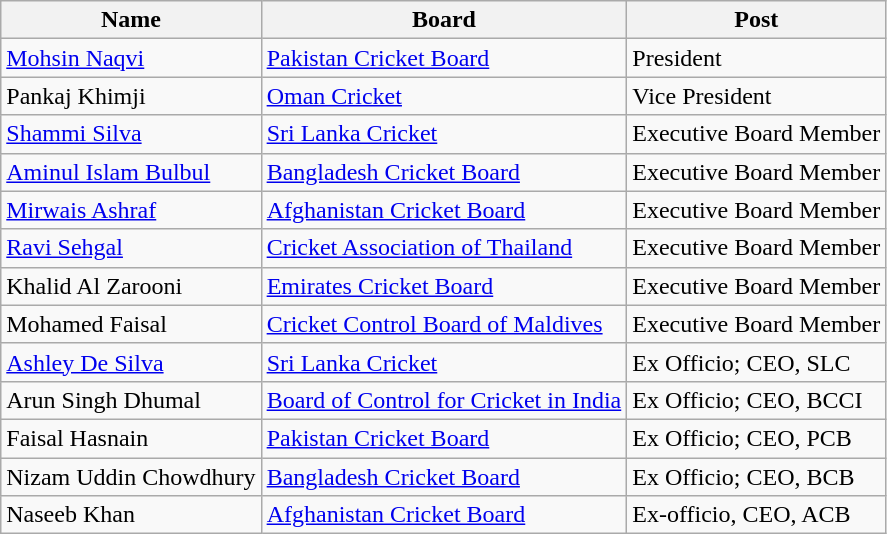<table class="wikitable">
<tr>
<th>Name</th>
<th>Board</th>
<th>Post</th>
</tr>
<tr>
<td><a href='#'>Mohsin Naqvi</a></td>
<td><a href='#'>Pakistan Cricket Board</a></td>
<td>President</td>
</tr>
<tr>
<td>Pankaj Khimji</td>
<td><a href='#'>Oman Cricket</a></td>
<td>Vice President</td>
</tr>
<tr>
<td><a href='#'>Shammi Silva</a></td>
<td><a href='#'>Sri Lanka Cricket</a></td>
<td>Executive Board Member</td>
</tr>
<tr>
<td><a href='#'>Aminul Islam Bulbul</a></td>
<td><a href='#'>Bangladesh Cricket Board</a></td>
<td>Executive Board Member</td>
</tr>
<tr>
<td><a href='#'>Mirwais Ashraf</a></td>
<td><a href='#'>Afghanistan Cricket Board</a></td>
<td>Executive Board Member</td>
</tr>
<tr>
<td><a href='#'>Ravi Sehgal</a></td>
<td><a href='#'>Cricket Association of Thailand</a></td>
<td>Executive Board Member</td>
</tr>
<tr>
<td>Khalid Al Zarooni</td>
<td><a href='#'>Emirates Cricket Board</a></td>
<td>Executive Board Member</td>
</tr>
<tr>
<td>Mohamed Faisal</td>
<td><a href='#'>Cricket Control Board of Maldives</a></td>
<td>Executive Board Member</td>
</tr>
<tr>
<td><a href='#'>Ashley De Silva</a></td>
<td><a href='#'>Sri Lanka Cricket</a></td>
<td>Ex Officio; CEO, SLC</td>
</tr>
<tr>
<td>Arun Singh Dhumal</td>
<td><a href='#'>Board of Control for Cricket in India</a></td>
<td>Ex Officio; CEO, BCCI</td>
</tr>
<tr>
<td>Faisal Hasnain</td>
<td><a href='#'>Pakistan Cricket Board</a></td>
<td>Ex Officio; CEO, PCB</td>
</tr>
<tr>
<td>Nizam Uddin Chowdhury</td>
<td><a href='#'>Bangladesh Cricket Board</a></td>
<td>Ex Officio; CEO, BCB</td>
</tr>
<tr>
<td>Naseeb Khan</td>
<td><a href='#'>Afghanistan Cricket Board</a></td>
<td>Ex-officio, CEO, ACB</td>
</tr>
</table>
